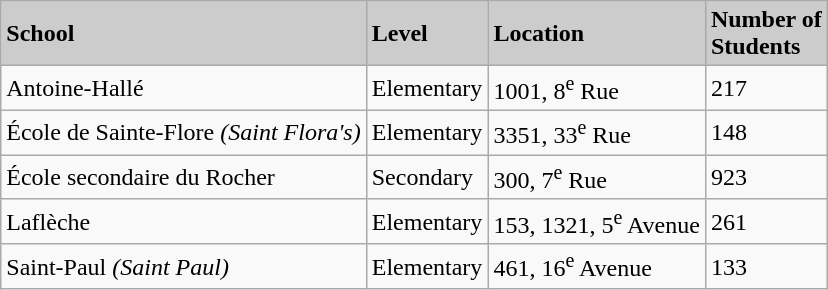<table class="wikitable">
<tr>
<td bgcolor=#cccccc><strong>School</strong></td>
<td bgcolor=#cccccc><strong>Level</strong></td>
<td bgcolor=#cccccc><strong>Location</strong></td>
<td bgcolor=#cccccc><strong>Number of<br>Students</strong></td>
</tr>
<tr>
<td>Antoine-Hallé</td>
<td>Elementary</td>
<td>1001, 8<sup>e</sup> Rue</td>
<td>217</td>
</tr>
<tr>
<td>École de Sainte-Flore <em>(Saint Flora's)</em></td>
<td>Elementary</td>
<td>3351, 33<sup>e</sup> Rue</td>
<td>148</td>
</tr>
<tr>
<td>École secondaire du Rocher</td>
<td>Secondary</td>
<td>300, 7<sup>e</sup> Rue</td>
<td>923</td>
</tr>
<tr>
<td>Laflèche</td>
<td>Elementary</td>
<td>153, 1321, 5<sup>e</sup> Avenue</td>
<td>261</td>
</tr>
<tr>
<td>Saint-Paul <em>(Saint Paul)</em></td>
<td>Elementary</td>
<td>461, 16<sup>e</sup> Avenue</td>
<td>133</td>
</tr>
</table>
